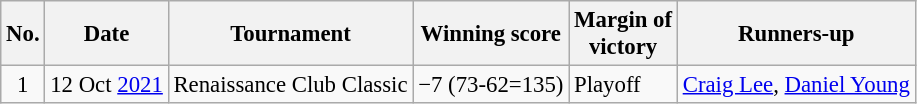<table class="wikitable" style="font-size:95%;">
<tr>
<th>No.</th>
<th>Date</th>
<th>Tournament</th>
<th>Winning score</th>
<th>Margin of<br>victory</th>
<th>Runners-up</th>
</tr>
<tr>
<td align=center>1</td>
<td align=right>12 Oct <a href='#'>2021</a></td>
<td>Renaissance Club Classic</td>
<td>−7 (73-62=135)</td>
<td>Playoff</td>
<td> <a href='#'>Craig Lee</a>,  <a href='#'>Daniel Young</a></td>
</tr>
</table>
